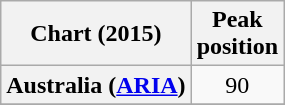<table class="wikitable plainrowheaders sortable" style="text-align:center;">
<tr>
<th scope="col">Chart (2015)</th>
<th scope="col">Peak<br>position</th>
</tr>
<tr>
<th scope="row">Australia (<a href='#'>ARIA</a>)</th>
<td>90</td>
</tr>
<tr>
</tr>
</table>
